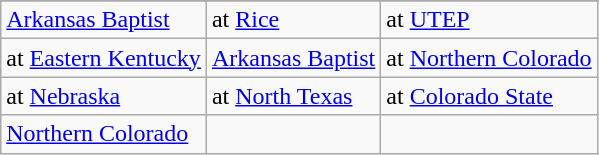<table class="wikitable">
<tr>
</tr>
<tr>
<td><a href='#'>Arkansas Baptist</a></td>
<td>at <a href='#'>Rice</a></td>
<td>at <a href='#'>UTEP</a></td>
</tr>
<tr>
<td>at <a href='#'>Eastern Kentucky</a></td>
<td><a href='#'>Arkansas Baptist</a></td>
<td>at <a href='#'>Northern Colorado</a></td>
</tr>
<tr>
<td>at <a href='#'>Nebraska</a></td>
<td>at <a href='#'>North Texas</a></td>
<td>at <a href='#'>Colorado State</a></td>
</tr>
<tr>
<td><a href='#'>Northern Colorado</a></td>
<td></td>
<td></td>
</tr>
</table>
